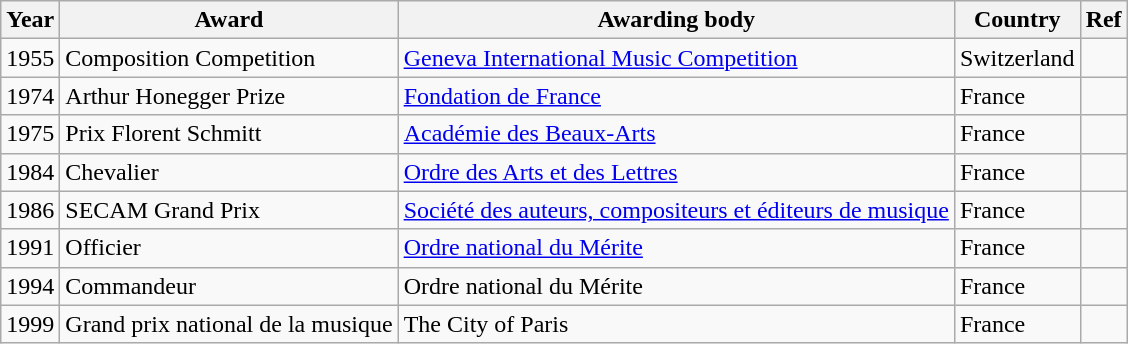<table class="wikitable sortable">
<tr>
<th>Year</th>
<th>Award</th>
<th>Awarding body</th>
<th>Country</th>
<th>Ref</th>
</tr>
<tr>
<td>1955</td>
<td>Composition Competition</td>
<td><a href='#'>Geneva International Music Competition</a></td>
<td>Switzerland</td>
<td></td>
</tr>
<tr>
<td>1974</td>
<td>Arthur Honegger Prize</td>
<td><a href='#'>Fondation de France</a></td>
<td>France</td>
<td></td>
</tr>
<tr>
<td>1975</td>
<td>Prix Florent Schmitt</td>
<td><a href='#'>Académie des Beaux-Arts</a></td>
<td>France</td>
<td></td>
</tr>
<tr>
<td>1984</td>
<td>Chevalier</td>
<td><a href='#'>Ordre des Arts et des Lettres</a></td>
<td>France</td>
<td></td>
</tr>
<tr>
<td>1986</td>
<td>SECAM Grand Prix</td>
<td><a href='#'>Société des auteurs, compositeurs et éditeurs de musique</a></td>
<td>France</td>
<td></td>
</tr>
<tr>
<td>1991</td>
<td>Officier</td>
<td><a href='#'>Ordre national du Mérite</a></td>
<td>France</td>
<td></td>
</tr>
<tr>
<td>1994</td>
<td>Commandeur</td>
<td>Ordre national du Mérite</td>
<td>France</td>
<td></td>
</tr>
<tr>
<td>1999</td>
<td>Grand prix national de la musique</td>
<td>The City of Paris</td>
<td>France</td>
<td></td>
</tr>
</table>
